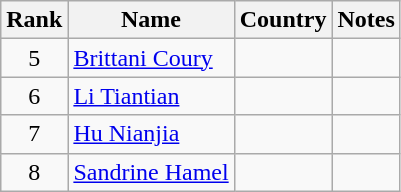<table class="wikitable" style="text-align:center;">
<tr>
<th>Rank</th>
<th>Name</th>
<th>Country</th>
<th>Notes</th>
</tr>
<tr>
<td>5</td>
<td align=left><a href='#'>Brittani Coury</a></td>
<td align=left></td>
<td></td>
</tr>
<tr>
<td>6</td>
<td align=left><a href='#'>Li Tiantian</a></td>
<td align=left></td>
<td></td>
</tr>
<tr>
<td>7</td>
<td align=left><a href='#'>Hu Nianjia</a></td>
<td align=left></td>
<td></td>
</tr>
<tr>
<td>8</td>
<td align=left><a href='#'>Sandrine Hamel</a></td>
<td align=left></td>
<td></td>
</tr>
</table>
